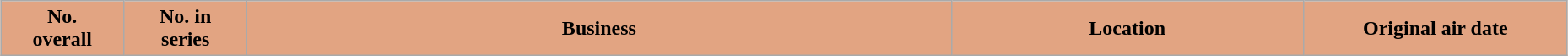<table style="width:98%; margin:auto; background:#fff;" class="wikitable plainrowheaders">
<tr>
<th style="background:#e2a482; color:#000;" width="7%">No.<br>overall</th>
<th style="background:#e2a482; color:#000;" width="7%">No. in<br>series</th>
<th style="background:#e2a482; color:#000;" width="40%">Business</th>
<th style="background:#e2a482; color:#000;" width="20%">Location</th>
<th style="background:#e2a482; color:#000;" width="15%">Original air date<br>
















</th>
</tr>
</table>
